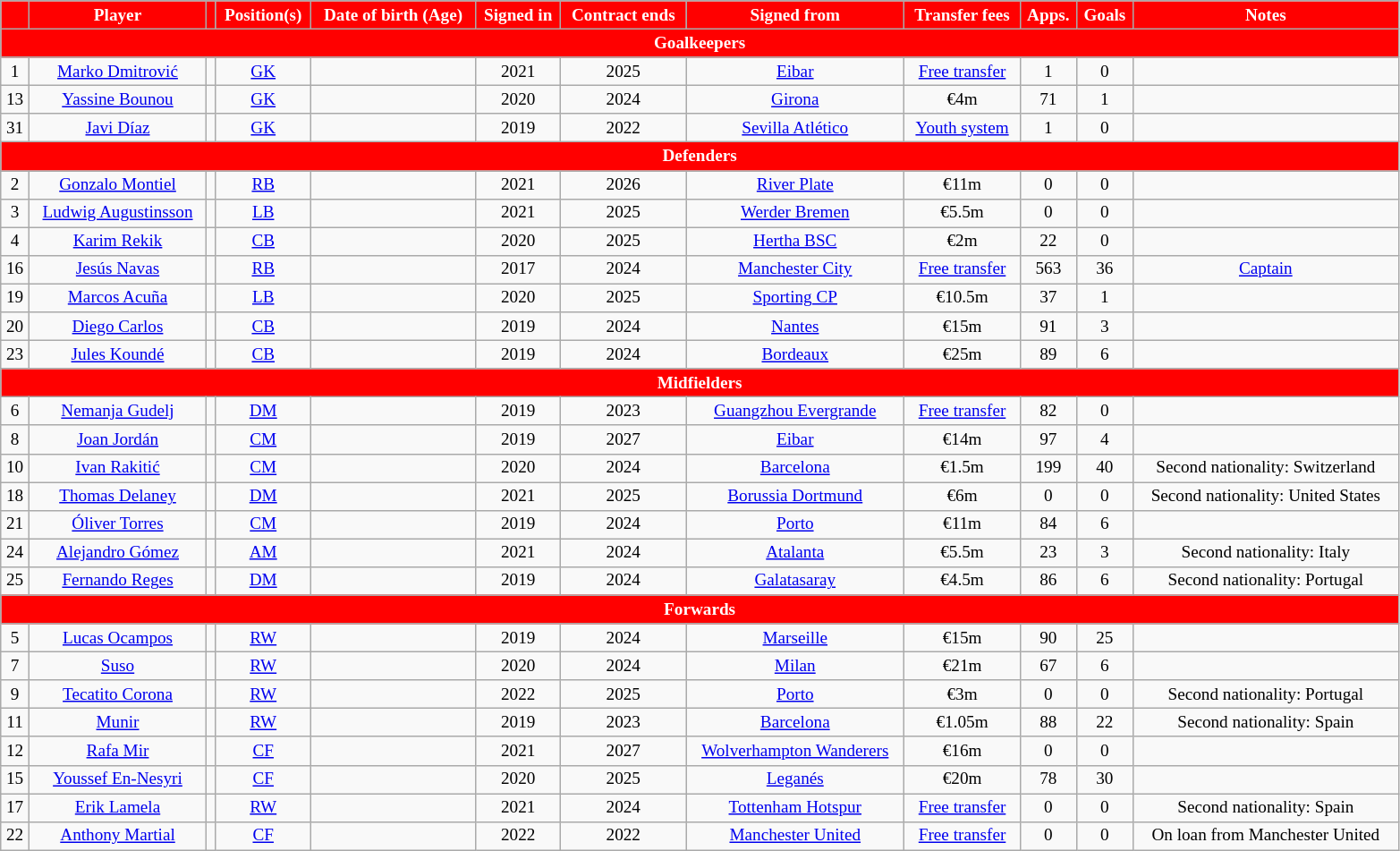<table class="wikitable" style="text-align:center; font-size:80%; width:82.5%">
<tr>
<th style="background:#FF0000; color:white; text-align:center;"></th>
<th style="background:#FF0000; color:white; text-align:center;">Player</th>
<th style="background:#FF0000; color:white; text-align:center;"></th>
<th style="background:#FF0000; color:white; text-align:center;">Position(s)</th>
<th style="background:#FF0000; color:white; text-align:center;">Date of birth (Age)</th>
<th style="background:#FF0000; color:white; text-align:center;">Signed in</th>
<th style="background:#FF0000; color:white; text-align:center;">Contract ends</th>
<th style="background:#FF0000; color:white; text-align:center;">Signed from</th>
<th style="background:#FF0000; color:white; text-align:center;">Transfer fees</th>
<th style="background:#FF0000; color:white; text-align:center;">Apps.</th>
<th style="background:#FF0000; color:white; text-align:center;">Goals</th>
<th style="background:#FF0000; color:white; text-align:center;">Notes</th>
</tr>
<tr>
<th colspan="12" style="background:#FF0000; color:white; text-align:center">Goalkeepers</th>
</tr>
<tr>
<td>1</td>
<td><a href='#'>Marko Dmitrović</a></td>
<td></td>
<td><a href='#'>GK</a></td>
<td></td>
<td>2021</td>
<td>2025</td>
<td> <a href='#'>Eibar</a></td>
<td><a href='#'>Free transfer</a></td>
<td>1</td>
<td>0</td>
<td></td>
</tr>
<tr>
<td>13</td>
<td><a href='#'>Yassine Bounou</a></td>
<td></td>
<td><a href='#'>GK</a></td>
<td></td>
<td>2020</td>
<td>2024</td>
<td> <a href='#'>Girona</a></td>
<td>€4m</td>
<td>71</td>
<td>1</td>
<td></td>
</tr>
<tr>
<td>31</td>
<td><a href='#'>Javi Díaz</a></td>
<td></td>
<td><a href='#'>GK</a></td>
<td></td>
<td>2019</td>
<td>2022</td>
<td> <a href='#'>Sevilla Atlético</a></td>
<td><a href='#'>Youth system</a></td>
<td>1</td>
<td>0</td>
<td></td>
</tr>
<tr>
<th colspan="12" style="background:#FF0000; color:white; text-align:center">Defenders</th>
</tr>
<tr>
<td>2</td>
<td><a href='#'>Gonzalo Montiel</a></td>
<td></td>
<td><a href='#'>RB</a></td>
<td></td>
<td>2021</td>
<td>2026</td>
<td> <a href='#'>River Plate</a></td>
<td>€11m</td>
<td>0</td>
<td>0</td>
<td></td>
</tr>
<tr>
<td>3</td>
<td><a href='#'>Ludwig Augustinsson</a></td>
<td></td>
<td><a href='#'>LB</a></td>
<td></td>
<td>2021</td>
<td>2025</td>
<td> <a href='#'>Werder Bremen</a></td>
<td>€5.5m</td>
<td>0</td>
<td>0</td>
<td></td>
</tr>
<tr>
<td>4</td>
<td><a href='#'>Karim Rekik</a></td>
<td></td>
<td><a href='#'>CB</a></td>
<td></td>
<td>2020</td>
<td>2025</td>
<td> <a href='#'>Hertha BSC</a></td>
<td>€2m</td>
<td>22</td>
<td>0</td>
<td></td>
</tr>
<tr>
<td>16</td>
<td><a href='#'>Jesús Navas</a></td>
<td></td>
<td><a href='#'>RB</a></td>
<td></td>
<td>2017</td>
<td>2024</td>
<td> <a href='#'>Manchester City</a></td>
<td><a href='#'>Free transfer</a></td>
<td>563</td>
<td>36</td>
<td><a href='#'>Captain</a></td>
</tr>
<tr>
<td>19</td>
<td><a href='#'>Marcos Acuña</a></td>
<td></td>
<td><a href='#'>LB</a></td>
<td></td>
<td>2020</td>
<td>2025</td>
<td> <a href='#'>Sporting CP</a></td>
<td>€10.5m</td>
<td>37</td>
<td>1</td>
<td></td>
</tr>
<tr>
<td>20</td>
<td><a href='#'>Diego Carlos</a></td>
<td></td>
<td><a href='#'>CB</a></td>
<td></td>
<td>2019</td>
<td>2024</td>
<td> <a href='#'>Nantes</a></td>
<td>€15m</td>
<td>91</td>
<td>3</td>
<td></td>
</tr>
<tr>
<td>23</td>
<td><a href='#'>Jules Koundé</a></td>
<td></td>
<td><a href='#'>CB</a></td>
<td></td>
<td>2019</td>
<td>2024</td>
<td> <a href='#'>Bordeaux</a></td>
<td>€25m</td>
<td>89</td>
<td>6</td>
<td></td>
</tr>
<tr>
<th colspan="12" style="background:#FF0000; color:white; text-align:center">Midfielders</th>
</tr>
<tr>
<td>6</td>
<td><a href='#'>Nemanja Gudelj</a></td>
<td></td>
<td><a href='#'>DM</a></td>
<td></td>
<td>2019</td>
<td>2023</td>
<td> <a href='#'>Guangzhou Evergrande</a></td>
<td><a href='#'>Free transfer</a></td>
<td>82</td>
<td>0</td>
<td></td>
</tr>
<tr>
<td>8</td>
<td><a href='#'>Joan Jordán</a></td>
<td></td>
<td><a href='#'>CM</a></td>
<td></td>
<td>2019</td>
<td>2027</td>
<td> <a href='#'>Eibar</a></td>
<td>€14m</td>
<td>97</td>
<td>4</td>
<td></td>
</tr>
<tr>
<td>10</td>
<td><a href='#'>Ivan Rakitić</a></td>
<td></td>
<td><a href='#'>CM</a></td>
<td></td>
<td>2020</td>
<td>2024</td>
<td> <a href='#'>Barcelona</a></td>
<td>€1.5m</td>
<td>199</td>
<td>40</td>
<td>Second nationality: Switzerland</td>
</tr>
<tr>
<td>18</td>
<td><a href='#'>Thomas Delaney</a></td>
<td></td>
<td><a href='#'>DM</a></td>
<td></td>
<td>2021</td>
<td>2025</td>
<td> <a href='#'>Borussia Dortmund</a></td>
<td>€6m</td>
<td>0</td>
<td>0</td>
<td>Second nationality: United States</td>
</tr>
<tr>
<td>21</td>
<td><a href='#'>Óliver Torres</a></td>
<td></td>
<td><a href='#'>CM</a></td>
<td></td>
<td>2019</td>
<td>2024</td>
<td> <a href='#'>Porto</a></td>
<td>€11m</td>
<td>84</td>
<td>6</td>
<td></td>
</tr>
<tr>
<td>24</td>
<td><a href='#'>Alejandro Gómez</a></td>
<td></td>
<td><a href='#'>AM</a></td>
<td></td>
<td>2021</td>
<td>2024</td>
<td> <a href='#'>Atalanta</a></td>
<td>€5.5m</td>
<td>23</td>
<td>3</td>
<td>Second nationality: Italy</td>
</tr>
<tr>
<td>25</td>
<td><a href='#'>Fernando Reges</a></td>
<td></td>
<td><a href='#'>DM</a></td>
<td></td>
<td>2019</td>
<td>2024</td>
<td> <a href='#'>Galatasaray</a></td>
<td>€4.5m</td>
<td>86</td>
<td>6</td>
<td>Second nationality: Portugal</td>
</tr>
<tr>
<th colspan="12" style="background:#FF0000; color:white; text-align:center">Forwards</th>
</tr>
<tr>
<td>5</td>
<td><a href='#'>Lucas Ocampos</a></td>
<td></td>
<td><a href='#'>RW</a></td>
<td></td>
<td>2019</td>
<td>2024</td>
<td> <a href='#'>Marseille</a></td>
<td>€15m</td>
<td>90</td>
<td>25</td>
<td></td>
</tr>
<tr>
<td>7</td>
<td><a href='#'>Suso</a></td>
<td></td>
<td><a href='#'>RW</a></td>
<td></td>
<td>2020</td>
<td>2024</td>
<td> <a href='#'>Milan</a></td>
<td>€21m</td>
<td>67</td>
<td>6</td>
<td></td>
</tr>
<tr>
<td>9</td>
<td><a href='#'>Tecatito Corona</a></td>
<td></td>
<td><a href='#'>RW</a></td>
<td></td>
<td>2022</td>
<td>2025</td>
<td> <a href='#'>Porto</a></td>
<td>€3m</td>
<td>0</td>
<td>0</td>
<td>Second nationality: Portugal</td>
</tr>
<tr>
<td>11</td>
<td><a href='#'>Munir</a></td>
<td></td>
<td><a href='#'>RW</a></td>
<td></td>
<td>2019</td>
<td>2023</td>
<td> <a href='#'>Barcelona</a></td>
<td>€1.05m</td>
<td>88</td>
<td>22</td>
<td>Second nationality: Spain</td>
</tr>
<tr>
<td>12</td>
<td><a href='#'>Rafa Mir</a></td>
<td></td>
<td><a href='#'>CF</a></td>
<td></td>
<td>2021</td>
<td>2027</td>
<td> <a href='#'>Wolverhampton Wanderers</a></td>
<td>€16m</td>
<td>0</td>
<td>0</td>
<td></td>
</tr>
<tr>
<td>15</td>
<td><a href='#'>Youssef En-Nesyri</a></td>
<td></td>
<td><a href='#'>CF</a></td>
<td></td>
<td>2020</td>
<td>2025</td>
<td> <a href='#'>Leganés</a></td>
<td>€20m</td>
<td>78</td>
<td>30</td>
<td></td>
</tr>
<tr>
<td>17</td>
<td><a href='#'>Erik Lamela</a></td>
<td></td>
<td><a href='#'>RW</a></td>
<td></td>
<td>2021</td>
<td>2024</td>
<td> <a href='#'>Tottenham Hotspur</a></td>
<td><a href='#'>Free transfer</a></td>
<td>0</td>
<td>0</td>
<td>Second nationality: Spain</td>
</tr>
<tr>
<td>22</td>
<td><a href='#'>Anthony Martial</a></td>
<td></td>
<td><a href='#'>CF</a></td>
<td></td>
<td>2022</td>
<td>2022</td>
<td> <a href='#'>Manchester United</a></td>
<td><a href='#'>Free transfer</a></td>
<td>0</td>
<td>0</td>
<td>On loan from Manchester United</td>
</tr>
</table>
